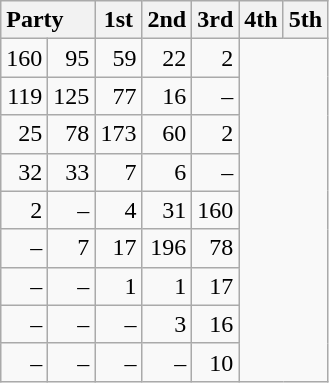<table class="wikitable" style="text-align:right;">
<tr>
<th colspan="2" style="text-align:left;">Party</th>
<th>1st</th>
<th>2nd</th>
<th>3rd</th>
<th>4th</th>
<th>5th</th>
</tr>
<tr>
<td>160</td>
<td>95</td>
<td>59</td>
<td>22</td>
<td>2</td>
</tr>
<tr>
<td>119</td>
<td>125</td>
<td>77</td>
<td>16</td>
<td>–</td>
</tr>
<tr>
<td>25</td>
<td>78</td>
<td>173</td>
<td>60</td>
<td>2</td>
</tr>
<tr>
<td>32</td>
<td>33</td>
<td>7</td>
<td>6</td>
<td>–</td>
</tr>
<tr>
<td>2</td>
<td>–</td>
<td>4</td>
<td>31</td>
<td>160</td>
</tr>
<tr>
<td>–</td>
<td>7</td>
<td>17</td>
<td>196</td>
<td>78</td>
</tr>
<tr>
<td>–</td>
<td>–</td>
<td>1</td>
<td>1</td>
<td>17</td>
</tr>
<tr>
<td>–</td>
<td>–</td>
<td>–</td>
<td>3</td>
<td>16</td>
</tr>
<tr>
<td>–</td>
<td>–</td>
<td>–</td>
<td>–</td>
<td>10</td>
</tr>
</table>
